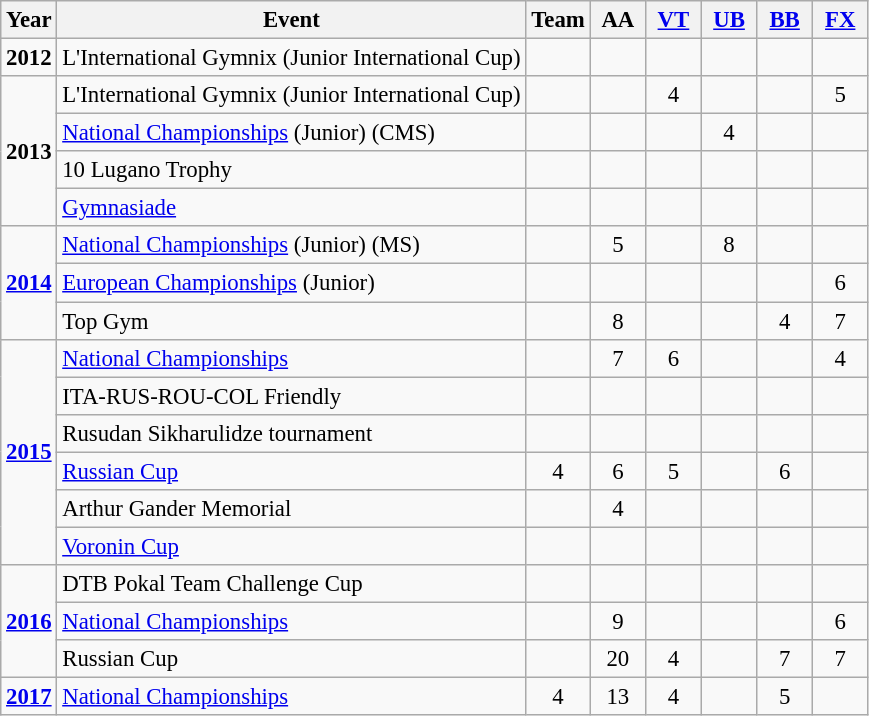<table class="wikitable" style="text-align:center; font-size:95%;">
<tr>
<th align=center>Year</th>
<th align=center>Event</th>
<th style="width:30px;">Team</th>
<th style="width:30px;">AA</th>
<th style="width:30px;"><a href='#'>VT</a></th>
<th style="width:30px;"><a href='#'>UB</a></th>
<th style="width:30px;"><a href='#'>BB</a></th>
<th style="width:30px;"><a href='#'>FX</a></th>
</tr>
<tr>
<td rowspan="1"><strong>2012</strong></td>
<td align=left>L'International Gymnix (Junior International Cup)</td>
<td></td>
<td></td>
<td></td>
<td></td>
<td></td>
<td></td>
</tr>
<tr>
<td rowspan="4"><strong>2013</strong></td>
<td align=left>L'International Gymnix (Junior International Cup)</td>
<td></td>
<td></td>
<td>4</td>
<td></td>
<td></td>
<td>5</td>
</tr>
<tr>
<td align=left><a href='#'>National Championships</a>  (Junior) (CMS)</td>
<td></td>
<td></td>
<td></td>
<td>4</td>
<td></td>
<td></td>
</tr>
<tr>
<td align=left>10 Lugano Trophy</td>
<td></td>
<td></td>
<td></td>
<td></td>
<td></td>
<td></td>
</tr>
<tr>
<td align=left><a href='#'>Gymnasiade</a></td>
<td></td>
<td></td>
<td></td>
<td></td>
<td></td>
<td></td>
</tr>
<tr>
<td rowspan="3"><strong><a href='#'>2014</a></strong></td>
<td align=left><a href='#'>National Championships</a> (Junior) (MS)</td>
<td></td>
<td>5</td>
<td></td>
<td>8</td>
<td></td>
<td></td>
</tr>
<tr>
<td align=left><a href='#'>European Championships</a> (Junior)</td>
<td></td>
<td></td>
<td></td>
<td></td>
<td></td>
<td>6</td>
</tr>
<tr>
<td align=left>Top Gym</td>
<td></td>
<td>8</td>
<td></td>
<td></td>
<td>4</td>
<td>7</td>
</tr>
<tr>
<td rowspan="6"><strong><a href='#'>2015</a></strong></td>
<td align=left><a href='#'>National Championships</a></td>
<td></td>
<td>7</td>
<td>6</td>
<td></td>
<td></td>
<td>4</td>
</tr>
<tr>
<td align=left>ITA-RUS-ROU-COL Friendly</td>
<td></td>
<td></td>
<td></td>
<td></td>
<td></td>
<td></td>
</tr>
<tr>
<td align=left>Rusudan Sikharulidze tournament</td>
<td></td>
<td></td>
<td></td>
<td></td>
<td></td>
<td></td>
</tr>
<tr>
<td align=left><a href='#'>Russian Cup</a></td>
<td>4</td>
<td>6</td>
<td>5</td>
<td></td>
<td>6</td>
<td></td>
</tr>
<tr>
<td align=left>Arthur Gander Memorial</td>
<td></td>
<td>4</td>
<td></td>
<td></td>
<td></td>
<td></td>
</tr>
<tr>
<td align=left><a href='#'>Voronin Cup</a></td>
<td></td>
<td></td>
<td></td>
<td></td>
<td></td>
<td></td>
</tr>
<tr>
<td rowspan="3"><strong><a href='#'>2016</a></strong></td>
<td align=left>DTB Pokal Team Challenge Cup</td>
<td></td>
<td></td>
<td></td>
<td></td>
<td></td>
<td></td>
</tr>
<tr>
<td align=left><a href='#'>National Championships</a></td>
<td></td>
<td>9</td>
<td></td>
<td></td>
<td></td>
<td>6</td>
</tr>
<tr>
<td align=left>Russian Cup</td>
<td></td>
<td>20</td>
<td>4</td>
<td></td>
<td>7</td>
<td>7</td>
</tr>
<tr>
<td rowspan="1"><strong><a href='#'>2017</a></strong></td>
<td align=left><a href='#'>National Championships</a></td>
<td>4</td>
<td>13</td>
<td>4</td>
<td></td>
<td>5</td>
<td></td>
</tr>
</table>
